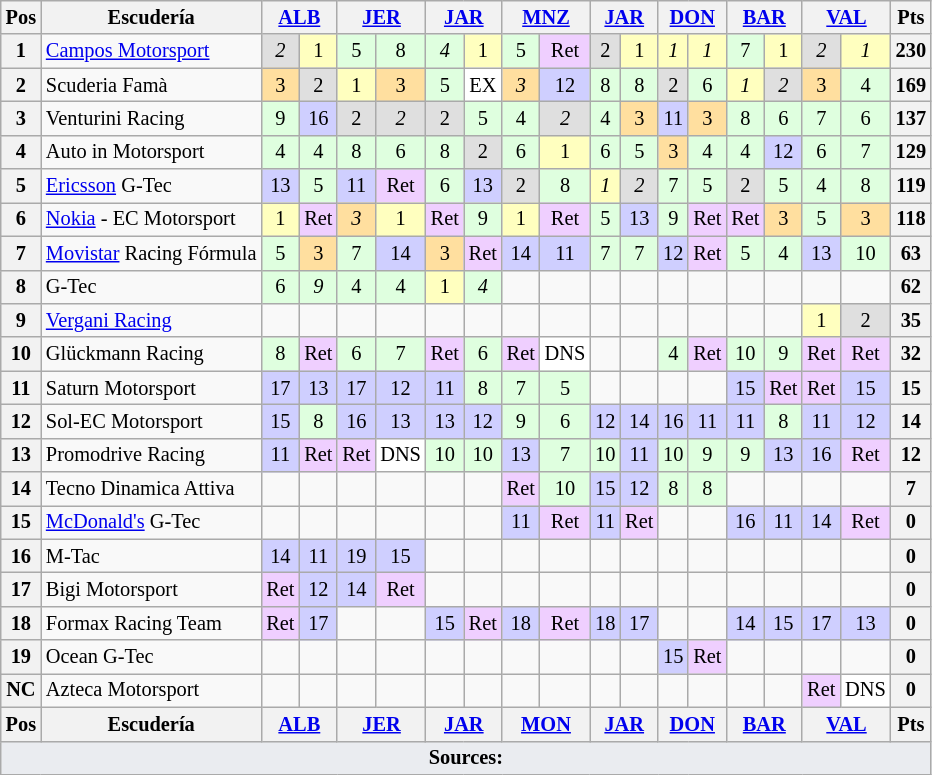<table class="wikitable" style="font-size: 85%; text-align:center">
<tr valign="top">
<th valign="middle">Pos</th>
<th valign="middle">Escudería</th>
<th colspan=2><a href='#'>ALB</a><br></th>
<th colspan=2><a href='#'>JER</a><br></th>
<th colspan=2><a href='#'>JAR</a><br></th>
<th colspan=2><a href='#'>MNZ</a><br></th>
<th colspan=2><a href='#'>JAR</a><br></th>
<th colspan=2><a href='#'>DON</a><br></th>
<th colspan=2><a href='#'>BAR</a><br></th>
<th colspan=2><a href='#'>VAL</a><br></th>
<th valign="middle">Pts</th>
</tr>
<tr>
<th>1</th>
<td align=left> <a href='#'>Campos Motorsport</a></td>
<td bgcolor="#DFDFDF"><em>2</em></td>
<td bgcolor="#FFFFBF">1</td>
<td bgcolor="#DFFFDF">5</td>
<td bgcolor="#DFFFDF">8</td>
<td bgcolor="#DFFFDF"><em>4</em></td>
<td bgcolor="#FFFFBF">1</td>
<td bgcolor="#DFFFDF">5</td>
<td bgcolor="#EFCFFF">Ret</td>
<td bgcolor="#DFDFDF">2</td>
<td bgcolor="#FFFFBF">1</td>
<td bgcolor="#FFFFBF"><em>1</em></td>
<td bgcolor="#FFFFBF"><em>1</em></td>
<td bgcolor="#DFFFDF">7</td>
<td bgcolor="#FFFFBF">1</td>
<td bgcolor="#DFDFDF"><em>2</em></td>
<td bgcolor="#FFFFBF"><em>1</em></td>
<th>230</th>
</tr>
<tr>
<th>2</th>
<td align=left> Scuderia Famà</td>
<td bgcolor="#FFDF9F">3</td>
<td bgcolor="#DFDFDF">2</td>
<td bgcolor="#FFFFBF">1</td>
<td bgcolor="#FFDF9F">3</td>
<td bgcolor="#DFFFDF">5</td>
<td bgcolor="#FFFFFF">EX</td>
<td bgcolor="#FFDF9F"><em>3</em></td>
<td bgcolor="#cfcfff">12</td>
<td bgcolor="#DFFFDF">8</td>
<td bgcolor="#DFFFDF">8</td>
<td bgcolor="#DFDFDF">2</td>
<td bgcolor="#DFFFDF">6</td>
<td bgcolor="#FFFFBF"><em>1</em></td>
<td bgcolor="#DFDFDF"><em>2</em></td>
<td bgcolor="#FFDF9F">3</td>
<td bgcolor="#DFFFDF">4</td>
<th>169</th>
</tr>
<tr>
<th>3</th>
<td align=left> Venturini Racing</td>
<td bgcolor="#DFFFDF">9</td>
<td bgcolor="#cfcfff">16</td>
<td bgcolor="#DFDFDF">2</td>
<td bgcolor="#DFDFDF"><em>2</em></td>
<td bgcolor="#DFDFDF">2</td>
<td bgcolor="#DFFFDF">5</td>
<td bgcolor="#DFFFDF">4</td>
<td bgcolor="#DFDFDF"><em>2</em></td>
<td bgcolor="#DFFFDF">4</td>
<td bgcolor="#FFDF9F">3</td>
<td bgcolor="#cfcfff">11</td>
<td bgcolor="#FFDF9F">3</td>
<td bgcolor="#DFFFDF">8</td>
<td bgcolor="#DFFFDF">6</td>
<td bgcolor="#DFFFDF">7</td>
<td bgcolor="#DFFFDF">6</td>
<th>137</th>
</tr>
<tr>
<th>4</th>
<td align=left> Auto in Motorsport</td>
<td bgcolor="#DFFFDF">4</td>
<td bgcolor="#DFFFDF">4</td>
<td bgcolor="#DFFFDF">8</td>
<td bgcolor="#DFFFDF">6</td>
<td bgcolor="#DFFFDF">8</td>
<td bgcolor="#DFDFDF">2</td>
<td bgcolor="#DFFFDF">6</td>
<td bgcolor="#FFFFBF">1</td>
<td bgcolor="#DFFFDF">6</td>
<td bgcolor="#DFFFDF">5</td>
<td bgcolor="#FFDF9F">3</td>
<td bgcolor="#DFFFDF">4</td>
<td bgcolor="#DFFFDF">4</td>
<td bgcolor="#cfcfff">12</td>
<td bgcolor="#DFFFDF">6</td>
<td bgcolor="#DFFFDF">7</td>
<th>129</th>
</tr>
<tr>
<th>5</th>
<td align=left> <a href='#'>Ericsson</a> G-Tec</td>
<td bgcolor="#cfcfff">13</td>
<td bgcolor="#DFFFDF">5</td>
<td bgcolor="#cfcfff">11</td>
<td bgcolor="#EFCFFF">Ret</td>
<td bgcolor="#DFFFDF">6</td>
<td bgcolor="#cfcfff">13</td>
<td bgcolor="#DFDFDF">2</td>
<td bgcolor="#DFFFDF">8</td>
<td bgcolor="#FFFFBF"><em>1</em></td>
<td bgcolor="#DFDFDF"><em>2</em></td>
<td bgcolor="#DFFFDF">7</td>
<td bgcolor="#DFFFDF">5</td>
<td bgcolor="#DFDFDF">2</td>
<td bgcolor="#DFFFDF">5</td>
<td bgcolor="#DFFFDF">4</td>
<td bgcolor="#DFFFDF">8</td>
<th>119</th>
</tr>
<tr>
<th>6</th>
<td align=left> <a href='#'>Nokia</a> - EC Motorsport</td>
<td bgcolor="#FFFFBF">1</td>
<td bgcolor="#EFCFFF">Ret</td>
<td bgcolor="#FFDF9F"><em>3</em></td>
<td bgcolor="#FFFFBF">1</td>
<td bgcolor="#EFCFFF">Ret</td>
<td bgcolor="#DFFFDF">9</td>
<td bgcolor="#FFFFBF">1</td>
<td bgcolor="#EFCFFF">Ret</td>
<td bgcolor="#DFFFDF">5</td>
<td bgcolor="#cfcfff">13</td>
<td bgcolor="#DFFFDF">9</td>
<td bgcolor="#EFCFFF">Ret</td>
<td bgcolor="#EFCFFF">Ret</td>
<td bgcolor="#FFDF9F">3</td>
<td bgcolor="#DFFFDF">5</td>
<td bgcolor="#FFDF9F">3</td>
<th>118</th>
</tr>
<tr>
<th>7</th>
<td align=left nowrap> <a href='#'>Movistar</a> Racing Fórmula</td>
<td bgcolor="#DFFFDF">5</td>
<td bgcolor="#FFDF9F">3</td>
<td bgcolor="#DFFFDF">7</td>
<td bgcolor="#cfcfff">14</td>
<td bgcolor="#FFDF9F">3</td>
<td bgcolor="#EFCFFF">Ret</td>
<td bgcolor="#cfcfff">14</td>
<td bgcolor="#cfcfff">11</td>
<td bgcolor="#DFFFDF">7</td>
<td bgcolor="#DFFFDF">7</td>
<td bgcolor="#cfcfff">12</td>
<td bgcolor="#EFCFFF">Ret</td>
<td bgcolor="#DFFFDF">5</td>
<td bgcolor="#DFFFDF">4</td>
<td bgcolor="#cfcfff">13</td>
<td bgcolor="#DFFFDF">10</td>
<th>63</th>
</tr>
<tr>
<th>8</th>
<td align=left> G-Tec</td>
<td bgcolor="#DFFFDF">6</td>
<td bgcolor="#DFFFDF"><em>9</em></td>
<td bgcolor="#DFFFDF">4</td>
<td bgcolor="#DFFFDF">4</td>
<td bgcolor="#FFFFBF">1</td>
<td bgcolor="#DFFFDF"><em>4</em></td>
<td></td>
<td></td>
<td></td>
<td></td>
<td></td>
<td></td>
<td></td>
<td></td>
<td></td>
<td></td>
<th>62</th>
</tr>
<tr>
<th>9</th>
<td align=left> <a href='#'>Vergani Racing</a></td>
<td></td>
<td></td>
<td></td>
<td></td>
<td></td>
<td></td>
<td></td>
<td></td>
<td></td>
<td></td>
<td></td>
<td></td>
<td></td>
<td></td>
<td bgcolor="#FFFFBF">1</td>
<td bgcolor="#DFDFDF">2</td>
<th>35</th>
</tr>
<tr>
<th>10</th>
<td align=left> Glückmann Racing</td>
<td bgcolor="#DFFFDF">8</td>
<td bgcolor="#EFCFFF">Ret</td>
<td bgcolor="#DFFFDF">6</td>
<td bgcolor="#DFFFDF">7</td>
<td bgcolor="#EFCFFF">Ret</td>
<td bgcolor="#DFFFDF">6</td>
<td bgcolor="#EFCFFF">Ret</td>
<td bgcolor="#FFFFFF">DNS</td>
<td></td>
<td></td>
<td bgcolor="#DFFFDF">4</td>
<td bgcolor="#EFCFFF">Ret</td>
<td bgcolor="#DFFFDF">10</td>
<td bgcolor="#DFFFDF">9</td>
<td bgcolor="#EFCFFF">Ret</td>
<td bgcolor="#EFCFFF">Ret</td>
<th>32</th>
</tr>
<tr>
<th>11</th>
<td align=left> Saturn Motorsport</td>
<td bgcolor="#cfcfff">17</td>
<td bgcolor="#cfcfff">13</td>
<td bgcolor="#cfcfff">17</td>
<td bgcolor="#cfcfff">12</td>
<td bgcolor="#cfcfff">11</td>
<td bgcolor="#DFFFDF">8</td>
<td bgcolor="#DFFFDF">7</td>
<td bgcolor="#DFFFDF">5</td>
<td></td>
<td></td>
<td></td>
<td></td>
<td bgcolor="#cfcfff">15</td>
<td bgcolor="#EFCFFF">Ret</td>
<td bgcolor="#EFCFFF">Ret</td>
<td bgcolor="#cfcfff">15</td>
<th>15</th>
</tr>
<tr>
<th>12</th>
<td align=left> Sol-EC Motorsport</td>
<td bgcolor="#cfcfff">15</td>
<td bgcolor="#DFFFDF">8</td>
<td bgcolor="#cfcfff">16</td>
<td bgcolor="#cfcfff">13</td>
<td bgcolor="#cfcfff">13</td>
<td bgcolor="#cfcfff">12</td>
<td bgcolor="#DFFFDF">9</td>
<td bgcolor="#DFFFDF">6</td>
<td bgcolor="#cfcfff">12</td>
<td bgcolor="#cfcfff">14</td>
<td bgcolor="#cfcfff">16</td>
<td bgcolor="#cfcfff">11</td>
<td bgcolor="#cfcfff">11</td>
<td bgcolor="#DFFFDF">8</td>
<td bgcolor="#cfcfff">11</td>
<td bgcolor="#cfcfff">12</td>
<th>14</th>
</tr>
<tr>
<th>13</th>
<td align=left> Promodrive Racing</td>
<td bgcolor="#cfcfff">11</td>
<td bgcolor="#EFCFFF">Ret</td>
<td bgcolor="#EFCFFF">Ret</td>
<td bgcolor="#FFFFFF">DNS</td>
<td bgcolor="#DFFFDF">10</td>
<td bgcolor="#DFFFDF">10</td>
<td bgcolor="#cfcfff">13</td>
<td bgcolor="#DFFFDF">7</td>
<td bgcolor="#DFFFDF">10</td>
<td bgcolor="#cfcfff">11</td>
<td bgcolor="#DFFFDF">10</td>
<td bgcolor="#DFFFDF">9</td>
<td bgcolor="#DFFFDF">9</td>
<td bgcolor="#cfcfff">13</td>
<td bgcolor="#cfcfff">16</td>
<td bgcolor="#EFCFFF">Ret</td>
<th>12</th>
</tr>
<tr>
<th>14</th>
<td align=left> Tecno Dinamica Attiva</td>
<td></td>
<td></td>
<td></td>
<td></td>
<td></td>
<td></td>
<td bgcolor="#EFCFFF">Ret</td>
<td bgcolor="#DFFFDF">10</td>
<td bgcolor="#cfcfff">15</td>
<td bgcolor="#cfcfff">12</td>
<td bgcolor="#DFFFDF">8</td>
<td bgcolor="#DFFFDF">8</td>
<td></td>
<td></td>
<td></td>
<td></td>
<th>7</th>
</tr>
<tr>
<th>15</th>
<td align=left> <a href='#'>McDonald's</a> G-Tec</td>
<td></td>
<td></td>
<td></td>
<td></td>
<td></td>
<td></td>
<td bgcolor="#cfcfff">11</td>
<td bgcolor="#EFCFFF">Ret</td>
<td bgcolor="#cfcfff">11</td>
<td bgcolor="#EFCFFF">Ret</td>
<td></td>
<td></td>
<td bgcolor="#cfcfff">16</td>
<td bgcolor="#cfcfff">11</td>
<td bgcolor="#cfcfff">14</td>
<td bgcolor="#EFCFFF">Ret</td>
<th>0</th>
</tr>
<tr>
<th>16</th>
<td align=left> M-Tac</td>
<td bgcolor="#cfcfff">14</td>
<td bgcolor="#cfcfff">11</td>
<td bgcolor="#cfcfff">19</td>
<td bgcolor="#cfcfff">15</td>
<td></td>
<td></td>
<td></td>
<td></td>
<td></td>
<td></td>
<td></td>
<td></td>
<td></td>
<td></td>
<td></td>
<td></td>
<th>0</th>
</tr>
<tr>
<th>17</th>
<td align=left> Bigi Motorsport</td>
<td bgcolor="#EFCFFF">Ret</td>
<td bgcolor="#cfcfff">12</td>
<td bgcolor="#cfcfff">14</td>
<td bgcolor="#EFCFFF">Ret</td>
<td></td>
<td></td>
<td></td>
<td></td>
<td></td>
<td></td>
<td></td>
<td></td>
<td></td>
<td></td>
<td></td>
<td></td>
<th>0</th>
</tr>
<tr>
<th>18</th>
<td align=left> Formax Racing Team</td>
<td bgcolor="#EFCFFF">Ret</td>
<td bgcolor="#cfcfff">17</td>
<td></td>
<td></td>
<td bgcolor="#cfcfff">15</td>
<td bgcolor="#EFCFFF">Ret</td>
<td bgcolor="#cfcfff">18</td>
<td bgcolor="#EFCFFF">Ret</td>
<td bgcolor="#cfcfff">18</td>
<td bgcolor="#cfcfff">17</td>
<td></td>
<td></td>
<td bgcolor="#cfcfff">14</td>
<td bgcolor="#cfcfff">15</td>
<td bgcolor="#cfcfff">17</td>
<td bgcolor="#cfcfff">13</td>
<th>0</th>
</tr>
<tr>
<th>19</th>
<td align=left> Ocean G-Tec</td>
<td></td>
<td></td>
<td></td>
<td></td>
<td></td>
<td></td>
<td></td>
<td></td>
<td></td>
<td></td>
<td bgcolor="#cfcfff">15</td>
<td bgcolor="#EFCFFF">Ret</td>
<td></td>
<td></td>
<td></td>
<td></td>
<th>0</th>
</tr>
<tr>
<th>NC</th>
<td align=left> Azteca Motorsport</td>
<td></td>
<td></td>
<td></td>
<td></td>
<td></td>
<td></td>
<td></td>
<td></td>
<td></td>
<td></td>
<td></td>
<td></td>
<td></td>
<td></td>
<td bgcolor="#EFCFFF">Ret</td>
<td bgcolor="#FFFFFF">DNS</td>
<th>0</th>
</tr>
<tr valign="top">
<th valign="middle">Pos</th>
<th valign="middle">Escudería</th>
<th colspan=2><a href='#'>ALB</a><br></th>
<th colspan=2><a href='#'>JER</a><br></th>
<th colspan=2><a href='#'>JAR</a><br></th>
<th colspan=2><a href='#'>MON</a><br></th>
<th colspan=2><a href='#'>JAR</a><br></th>
<th colspan=2><a href='#'>DON</a><br></th>
<th colspan=2><a href='#'>BAR</a><br></th>
<th colspan=2><a href='#'>VAL</a><br></th>
<th valign="middle">Pts</th>
</tr>
<tr class="sortbottom">
<td colspan="19" style="background-color:#EAECF0;text-align:center"><strong>Sources:</strong></td>
</tr>
</table>
